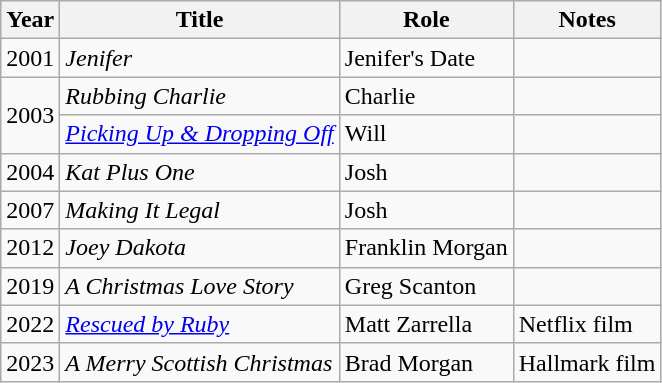<table class="wikitable sortable">
<tr>
<th>Year</th>
<th>Title</th>
<th>Role</th>
<th class="unsortable">Notes</th>
</tr>
<tr>
<td>2001</td>
<td><em>Jenifer</em></td>
<td>Jenifer's Date</td>
<td></td>
</tr>
<tr>
<td rowspan="2">2003</td>
<td><em>Rubbing Charlie</em></td>
<td>Charlie</td>
<td></td>
</tr>
<tr>
<td><em><a href='#'>Picking Up & Dropping Off</a></em></td>
<td>Will</td>
<td></td>
</tr>
<tr>
<td>2004</td>
<td><em>Kat Plus One</em></td>
<td>Josh</td>
<td></td>
</tr>
<tr>
<td>2007</td>
<td><em>Making It Legal</em></td>
<td>Josh</td>
<td></td>
</tr>
<tr>
<td>2012</td>
<td><em>Joey Dakota</em></td>
<td>Franklin Morgan</td>
<td></td>
</tr>
<tr>
<td>2019</td>
<td><em>A Christmas Love Story</em></td>
<td>Greg Scanton</td>
<td></td>
</tr>
<tr>
<td>2022</td>
<td><em><a href='#'>Rescued by Ruby</a></em></td>
<td>Matt Zarrella</td>
<td>Netflix film</td>
</tr>
<tr>
<td>2023</td>
<td><em>A Merry Scottish Christmas</em></td>
<td>Brad Morgan</td>
<td>Hallmark film</td>
</tr>
</table>
